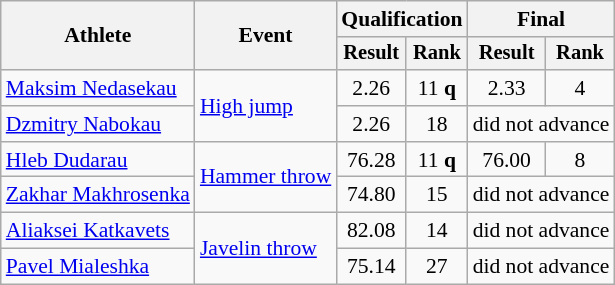<table class=wikitable style=font-size:90%>
<tr>
<th rowspan=2>Athlete</th>
<th rowspan=2>Event</th>
<th colspan=2>Qualification</th>
<th colspan=2>Final</th>
</tr>
<tr style=font-size:95%>
<th>Result</th>
<th>Rank</th>
<th>Result</th>
<th>Rank</th>
</tr>
<tr align=center>
<td align=left><a href='#'>Maksim Nedasekau</a></td>
<td align=left rowspan=2><a href='#'>High jump</a></td>
<td>2.26</td>
<td>11 <strong>q</strong></td>
<td>2.33</td>
<td>4</td>
</tr>
<tr align=center>
<td align=left><a href='#'>Dzmitry Nabokau</a></td>
<td>2.26</td>
<td>18</td>
<td colspan=2>did not advance</td>
</tr>
<tr align=center>
<td align=left><a href='#'>Hleb Dudarau</a></td>
<td align=left rowspan=2><a href='#'>Hammer throw</a></td>
<td>76.28</td>
<td>11 <strong>q</strong></td>
<td>76.00</td>
<td>8</td>
</tr>
<tr align=center>
<td align=left><a href='#'>Zakhar Makhrosenka</a></td>
<td>74.80</td>
<td>15</td>
<td colspan=2>did not advance</td>
</tr>
<tr align=center>
<td align=left><a href='#'>Aliaksei Katkavets</a></td>
<td align=left rowspan=2><a href='#'>Javelin throw</a></td>
<td>82.08</td>
<td>14<em></td>
<td colspan=2>did not advance</td>
</tr>
<tr align=center>
<td align=left><a href='#'>Pavel Mialeshka</a></td>
<td>75.14</td>
<td>27</td>
<td colspan=2>did not advance</td>
</tr>
</table>
